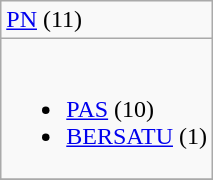<table class="wikitable">
<tr>
<td> <a href='#'>PN</a> (11)</td>
</tr>
<tr>
<td><br><ul><li> <a href='#'>PAS</a> (10)</li><li> <a href='#'>BERSATU</a> (1)</li></ul></td>
</tr>
<tr>
</tr>
</table>
